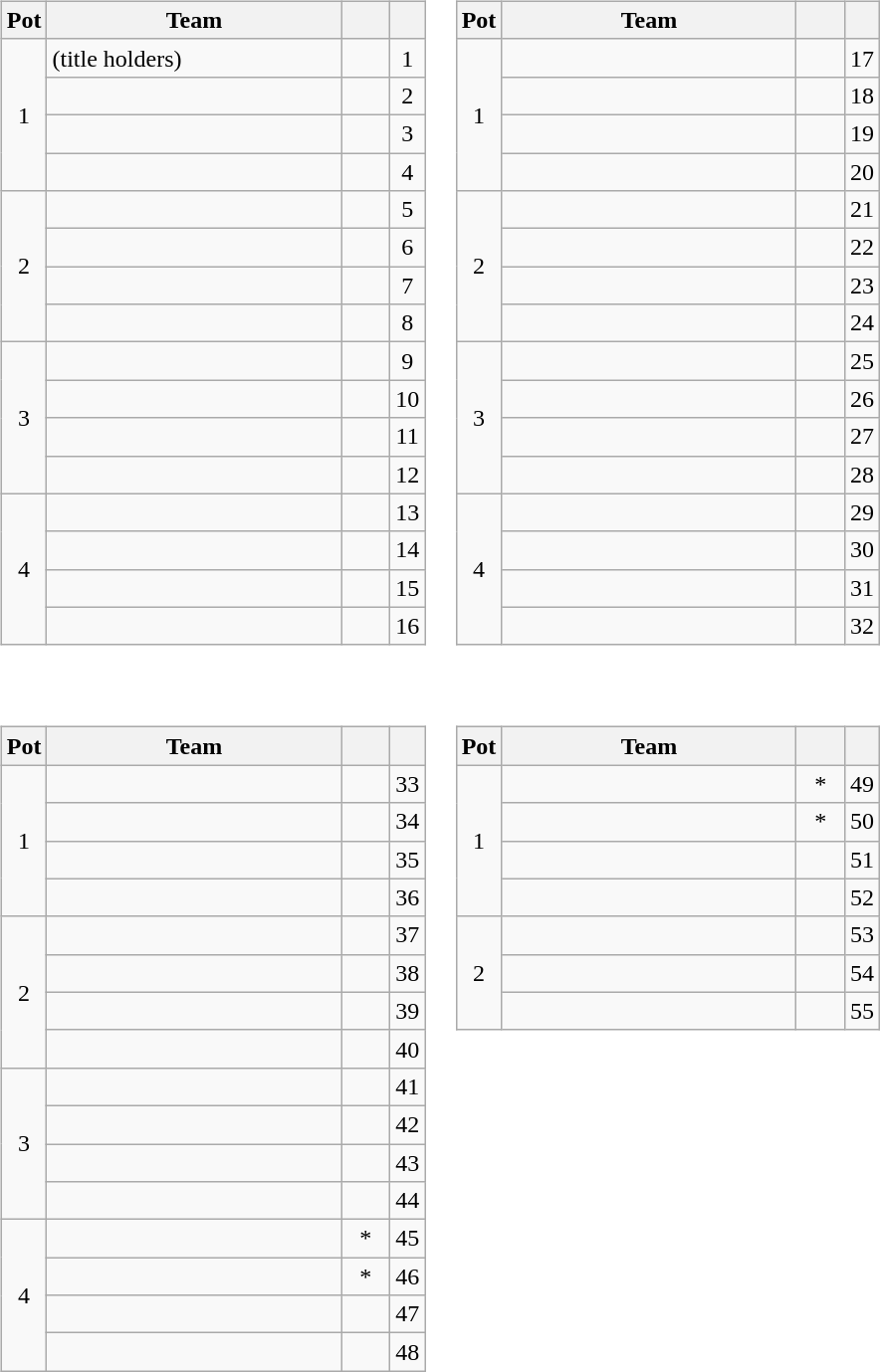<table>
<tr style="vertical-align:top">
<td><br><table class="wikitable" style="text-align:center">
<tr>
<th>Pot</th>
<th style="width:190px">Team</th>
<th style="width:25px"></th>
<th></th>
</tr>
<tr>
<td rowspan="4">1</td>
<td style="text-align:left">  (title holders)</td>
<td></td>
<td>1</td>
</tr>
<tr>
<td style="text-align:left"></td>
<td></td>
<td>2</td>
</tr>
<tr>
<td style="text-align:left"></td>
<td></td>
<td>3</td>
</tr>
<tr>
<td style="text-align:left"></td>
<td></td>
<td>4</td>
</tr>
<tr>
<td rowspan="4">2</td>
<td style="text-align:left"></td>
<td></td>
<td>5</td>
</tr>
<tr>
<td style="text-align:left"></td>
<td></td>
<td>6</td>
</tr>
<tr>
<td style="text-align:left"></td>
<td></td>
<td>7</td>
</tr>
<tr>
<td style="text-align:left"></td>
<td></td>
<td>8</td>
</tr>
<tr>
<td rowspan="4">3</td>
<td style="text-align:left"></td>
<td></td>
<td>9</td>
</tr>
<tr>
<td style="text-align:left"></td>
<td></td>
<td>10</td>
</tr>
<tr>
<td style="text-align:left"></td>
<td></td>
<td>11</td>
</tr>
<tr>
<td style="text-align:left"></td>
<td></td>
<td>12</td>
</tr>
<tr>
<td rowspan="4">4</td>
<td style="text-align:left"></td>
<td></td>
<td>13</td>
</tr>
<tr>
<td style="text-align:left"></td>
<td></td>
<td>14</td>
</tr>
<tr>
<td style="text-align:left"></td>
<td></td>
<td>15</td>
</tr>
<tr>
<td style="text-align:left"></td>
<td></td>
<td>16</td>
</tr>
</table>
</td>
<td><br><table class="wikitable" style="text-align:center">
<tr>
<th>Pot</th>
<th style="width:190px">Team</th>
<th style="width:25px"></th>
<th></th>
</tr>
<tr>
<td rowspan="4">1</td>
<td style="text-align:left"></td>
<td></td>
<td>17</td>
</tr>
<tr>
<td style="text-align:left"></td>
<td></td>
<td>18</td>
</tr>
<tr>
<td style="text-align:left"></td>
<td></td>
<td>19</td>
</tr>
<tr>
<td style="text-align:left"></td>
<td></td>
<td>20</td>
</tr>
<tr>
<td rowspan="4">2</td>
<td style="text-align:left"></td>
<td></td>
<td>21</td>
</tr>
<tr>
<td style="text-align:left"></td>
<td></td>
<td>22</td>
</tr>
<tr>
<td style="text-align:left"></td>
<td></td>
<td>23</td>
</tr>
<tr>
<td style="text-align:left"></td>
<td></td>
<td>24</td>
</tr>
<tr>
<td rowspan="4">3</td>
<td style="text-align:left"></td>
<td></td>
<td>25</td>
</tr>
<tr>
<td style="text-align:left"></td>
<td></td>
<td>26</td>
</tr>
<tr>
<td style="text-align:left"></td>
<td></td>
<td>27</td>
</tr>
<tr>
<td style="text-align:left"></td>
<td></td>
<td>28</td>
</tr>
<tr>
<td rowspan="4">4</td>
<td style="text-align:left"></td>
<td></td>
<td>29</td>
</tr>
<tr>
<td style="text-align:left"></td>
<td></td>
<td>30</td>
</tr>
<tr>
<td style="text-align:left"></td>
<td></td>
<td>31</td>
</tr>
<tr>
<td style="text-align:left"></td>
<td></td>
<td>32</td>
</tr>
</table>
</td>
</tr>
<tr style="vertical-align:top">
<td><br><table class="wikitable" style="text-align:center">
<tr>
<th>Pot</th>
<th style="width:190px">Team</th>
<th style="width:25px"></th>
<th></th>
</tr>
<tr>
<td rowspan="4">1</td>
<td style="text-align:left"></td>
<td></td>
<td>33</td>
</tr>
<tr>
<td style="text-align:left"></td>
<td></td>
<td>34</td>
</tr>
<tr>
<td style="text-align:left"></td>
<td></td>
<td>35</td>
</tr>
<tr>
<td style="text-align:left"></td>
<td></td>
<td>36</td>
</tr>
<tr>
<td rowspan="4">2</td>
<td style="text-align:left"></td>
<td></td>
<td>37</td>
</tr>
<tr>
<td style="text-align:left"></td>
<td></td>
<td>38</td>
</tr>
<tr>
<td style="text-align:left"></td>
<td></td>
<td>39</td>
</tr>
<tr>
<td style="text-align:left"></td>
<td></td>
<td>40</td>
</tr>
<tr>
<td rowspan="4">3</td>
<td style="text-align:left"></td>
<td></td>
<td>41</td>
</tr>
<tr>
<td style="text-align:left"></td>
<td></td>
<td>42</td>
</tr>
<tr>
<td style="text-align:left"></td>
<td></td>
<td>43</td>
</tr>
<tr>
<td style="text-align:left"></td>
<td></td>
<td>44</td>
</tr>
<tr>
<td rowspan="4">4</td>
<td style="text-align:left"></td>
<td>*</td>
<td>45</td>
</tr>
<tr>
<td style="text-align:left"></td>
<td>*</td>
<td>46</td>
</tr>
<tr>
<td style="text-align:left"></td>
<td></td>
<td>47</td>
</tr>
<tr>
<td style="text-align:left"></td>
<td></td>
<td>48</td>
</tr>
</table>
</td>
<td><br><table class="wikitable" style="text-align:center">
<tr>
<th>Pot</th>
<th style="width:190px">Team</th>
<th style="width:25px"></th>
<th></th>
</tr>
<tr>
<td rowspan="4">1</td>
<td style="text-align:left"></td>
<td>*</td>
<td>49</td>
</tr>
<tr>
<td style="text-align:left"></td>
<td>*</td>
<td>50</td>
</tr>
<tr>
<td style="text-align:left"></td>
<td></td>
<td>51</td>
</tr>
<tr>
<td style="text-align:left"></td>
<td></td>
<td>52</td>
</tr>
<tr>
<td rowspan="3">2</td>
<td style="text-align:left"></td>
<td></td>
<td>53</td>
</tr>
<tr>
<td style="text-align:left"></td>
<td></td>
<td>54</td>
</tr>
<tr>
<td style="text-align:left"></td>
<td></td>
<td>55</td>
</tr>
</table>
</td>
</tr>
</table>
